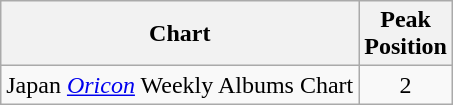<table class="wikitable sortable" style="text-align: center;">
<tr>
<th>Chart</th>
<th>Peak<br> Position</th>
</tr>
<tr>
<td>Japan <em><a href='#'>Oricon</a></em> Weekly Albums Chart</td>
<td>2</td>
</tr>
</table>
